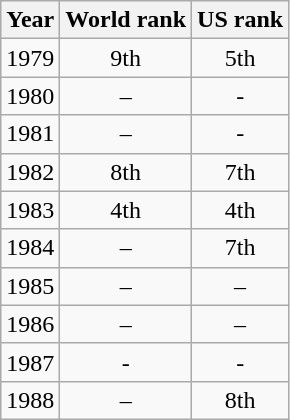<table class=wikitable>
<tr>
<th>Year</th>
<th>World rank</th>
<th>US rank</th>
</tr>
<tr>
<td>1979</td>
<td align="center">9th</td>
<td align="center">5th</td>
</tr>
<tr>
<td>1980</td>
<td align="center">–</td>
<td align="center">-</td>
</tr>
<tr>
<td>1981</td>
<td align="center">–</td>
<td align="center">-</td>
</tr>
<tr>
<td>1982</td>
<td align="center">8th</td>
<td align="center">7th</td>
</tr>
<tr>
<td>1983</td>
<td align="center">4th</td>
<td align="center">4th</td>
</tr>
<tr>
<td>1984</td>
<td align="center">–</td>
<td align="center">7th</td>
</tr>
<tr>
<td>1985</td>
<td align="center">–</td>
<td align="center">–</td>
</tr>
<tr>
<td>1986</td>
<td align="center">–</td>
<td align="center">–</td>
</tr>
<tr>
<td>1987</td>
<td align="center">-</td>
<td align="center">-</td>
</tr>
<tr>
<td>1988</td>
<td align="center">–</td>
<td align="center">8th</td>
</tr>
</table>
